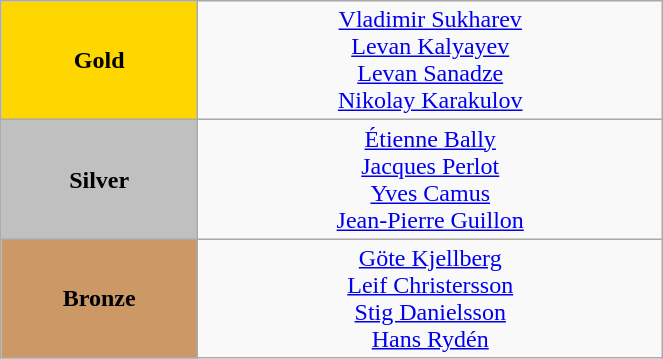<table class="wikitable" style="text-align:center; " width="35%">
<tr>
<td bgcolor="gold"><strong>Gold</strong></td>
<td><a href='#'>Vladimir Sukharev</a><br><a href='#'>Levan Kalyayev</a><br><a href='#'>Levan Sanadze</a><br><a href='#'>Nikolay Karakulov</a><br><small><em></em></small></td>
</tr>
<tr>
<td bgcolor="silver"><strong>Silver</strong></td>
<td><a href='#'>Étienne Bally</a><br><a href='#'>Jacques Perlot</a><br><a href='#'>Yves Camus</a><br><a href='#'>Jean-Pierre Guillon</a><br><small><em></em></small></td>
</tr>
<tr>
<td bgcolor="CC9966"><strong>Bronze</strong></td>
<td><a href='#'>Göte Kjellberg</a><br><a href='#'>Leif Christersson</a><br><a href='#'>Stig Danielsson</a><br><a href='#'>Hans Rydén</a><br><small><em></em></small></td>
</tr>
</table>
